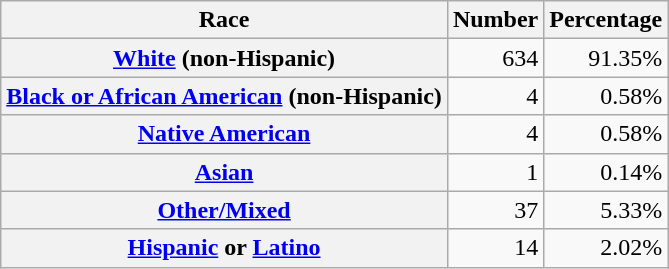<table class="wikitable" style="text-align:right">
<tr>
<th scope="col">Race</th>
<th scope="col">Number</th>
<th scope="col">Percentage</th>
</tr>
<tr>
<th scope="row"><a href='#'>White</a> (non-Hispanic)</th>
<td>634</td>
<td>91.35%</td>
</tr>
<tr>
<th scope="row"><a href='#'>Black or African American</a> (non-Hispanic)</th>
<td>4</td>
<td>0.58%</td>
</tr>
<tr>
<th scope="row"><a href='#'>Native American</a></th>
<td>4</td>
<td>0.58%</td>
</tr>
<tr>
<th scope="row"><a href='#'>Asian</a></th>
<td>1</td>
<td>0.14%</td>
</tr>
<tr>
<th scope="row"><a href='#'>Other/Mixed</a></th>
<td>37</td>
<td>5.33%</td>
</tr>
<tr>
<th scope="row"><a href='#'>Hispanic</a> or <a href='#'>Latino</a></th>
<td>14</td>
<td>2.02%</td>
</tr>
</table>
